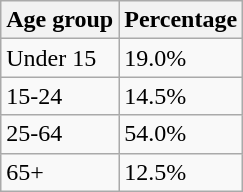<table class="wikitable">
<tr>
<th>Age group</th>
<th>Percentage</th>
</tr>
<tr>
<td>Under 15</td>
<td>19.0%</td>
</tr>
<tr>
<td>15-24</td>
<td>14.5%</td>
</tr>
<tr>
<td>25-64</td>
<td>54.0%</td>
</tr>
<tr>
<td>65+</td>
<td>12.5%</td>
</tr>
</table>
